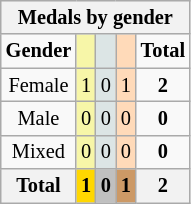<table class=wikitable style=font-size:85%>
<tr style="background:#efefef;">
<th colspan=7><strong>Medals by gender</strong></th>
</tr>
<tr align=center>
<td><strong>Gender</strong></td>
<td bgcolor=#f7f6a8></td>
<td bgcolor=#dce5e5></td>
<td bgcolor=#ffdab9></td>
<td><strong>Total</strong></td>
</tr>
<tr align=center>
<td>Female</td>
<td style="background:#F7F6A8;">1</td>
<td style="background:#DCE5E5;">0</td>
<td style="background:#FFDAB9;">1</td>
<td><strong>2</strong></td>
</tr>
<tr align=center>
<td>Male</td>
<td style="background:#F7F6A8;">0</td>
<td style="background:#DCE5E5;">0</td>
<td style="background:#FFDAB9;">0</td>
<td><strong>0</strong></td>
</tr>
<tr align=center>
<td>Mixed</td>
<td style="background:#F7F6A8;">0</td>
<td style="background:#DCE5E5;">0</td>
<td style="background:#FFDAB9;">0</td>
<td><strong>0</strong></td>
</tr>
<tr align=center>
<th><strong>Total</strong></th>
<th style="background:gold;"><strong>1</strong></th>
<th style="background:silver;"><strong>0</strong></th>
<th style="background:#c96;"><strong>1</strong></th>
<th><strong>2</strong></th>
</tr>
</table>
